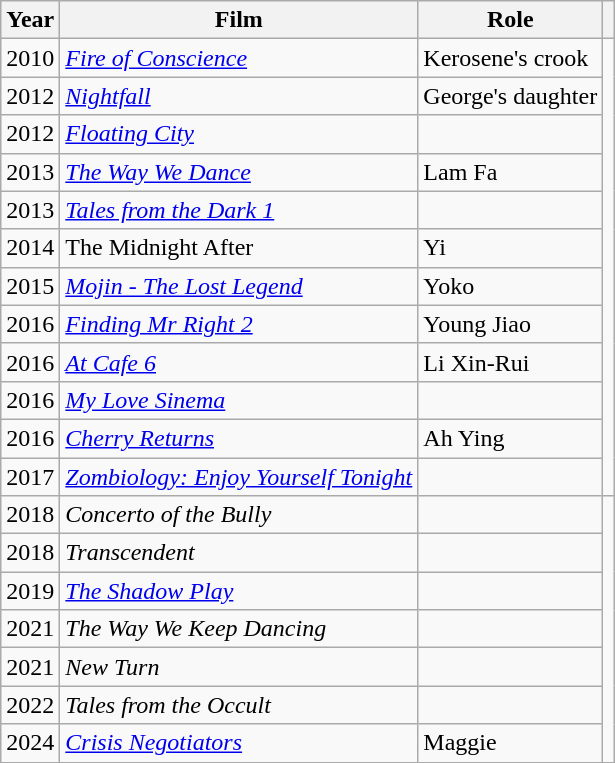<table class="wikitable sortable">
<tr>
<th>Year</th>
<th>Film</th>
<th>Role</th>
<th></th>
</tr>
<tr>
<td>2010</td>
<td><em><a href='#'>Fire of Conscience</a></em></td>
<td>Kerosene's crook</td>
<td rowspan="12"></td>
</tr>
<tr>
<td>2012</td>
<td><a href='#'><em>Nightfall</em></a></td>
<td>George's daughter</td>
</tr>
<tr>
<td>2012</td>
<td><em><a href='#'>Floating City</a></em></td>
<td></td>
</tr>
<tr>
<td>2013</td>
<td><em><a href='#'>The Way We Dance</a></em></td>
<td>Lam Fa</td>
</tr>
<tr>
<td>2013</td>
<td><em><a href='#'>Tales from the Dark 1</a></em></td>
<td></td>
</tr>
<tr>
<td>2014</td>
<td>The Midnight After</td>
<td>Yi</td>
</tr>
<tr>
<td>2015</td>
<td><a href='#'><em>Mojin - The Lost Legend</em></a></td>
<td>Yoko</td>
</tr>
<tr>
<td>2016</td>
<td><a href='#'><em>Finding Mr Right 2</em></a></td>
<td>Young Jiao</td>
</tr>
<tr>
<td>2016</td>
<td><em><a href='#'>At Cafe 6</a></em></td>
<td>Li Xin-Rui</td>
</tr>
<tr>
<td>2016</td>
<td><em><a href='#'>My Love Sinema</a></em></td>
<td></td>
</tr>
<tr>
<td>2016</td>
<td><em><a href='#'>Cherry Returns</a></em></td>
<td>Ah Ying</td>
</tr>
<tr>
<td>2017</td>
<td><em><a href='#'>Zombiology: Enjoy Yourself Tonight</a></em></td>
<td></td>
</tr>
<tr>
<td>2018</td>
<td><em>Concerto of the Bully</em></td>
<td></td>
</tr>
<tr>
<td>2018</td>
<td><em>Transcendent</em></td>
<td></td>
</tr>
<tr>
<td>2019</td>
<td><em><a href='#'>The Shadow Play</a></em></td>
<td></td>
</tr>
<tr>
<td>2021</td>
<td><em>The Way We Keep Dancing</em></td>
<td></td>
</tr>
<tr>
<td>2021</td>
<td><em>New Turn</em></td>
<td></td>
</tr>
<tr>
<td>2022</td>
<td><em>Tales from the Occult</em></td>
<td></td>
</tr>
<tr>
<td>2024</td>
<td><em><a href='#'>Crisis Negotiators</a></em></td>
<td>Maggie</td>
</tr>
</table>
